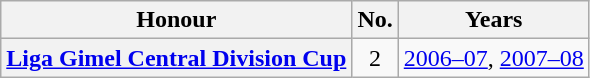<table class="wikitable plainrowheaders">
<tr>
<th scope=col>Honour</th>
<th scope=col>No.</th>
<th scope=col>Years</th>
</tr>
<tr>
<th scope=row><a href='#'>Liga Gimel Central Division Cup</a></th>
<td align=center>2</td>
<td><a href='#'>2006–07</a>, <a href='#'>2007–08</a></td>
</tr>
</table>
